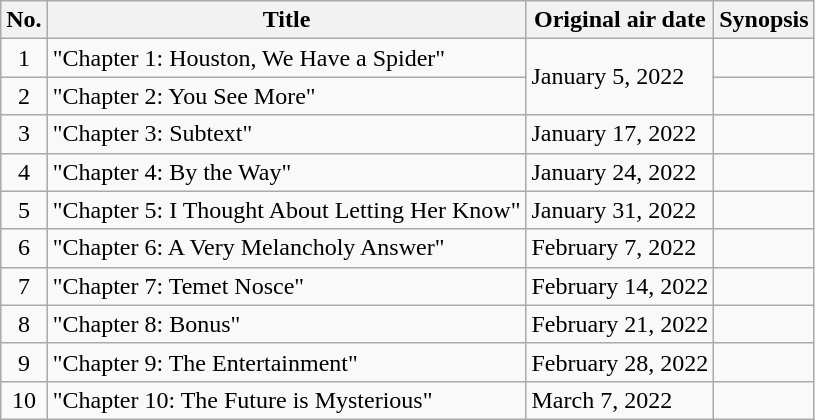<table class="wikitable">
<tr>
<th>No.</th>
<th>Title</th>
<th>Original air date</th>
<th>Synopsis</th>
</tr>
<tr>
<td align=center>1</td>
<td>"Chapter 1: Houston, We Have a Spider"</td>
<td rowspan="2">January 5, 2022</td>
<td></td>
</tr>
<tr>
<td align=center>2</td>
<td>"Chapter 2: You See More"</td>
<td></td>
</tr>
<tr>
<td align=center>3</td>
<td>"Chapter 3: Subtext"</td>
<td>January 17, 2022</td>
<td></td>
</tr>
<tr>
<td align=center>4</td>
<td>"Chapter 4: By the Way"</td>
<td>January 24, 2022</td>
<td></td>
</tr>
<tr>
<td align=center>5</td>
<td>"Chapter 5: I Thought About Letting Her Know"</td>
<td>January 31, 2022</td>
<td></td>
</tr>
<tr>
<td align=center>6</td>
<td>"Chapter 6: A Very Melancholy Answer"</td>
<td>February 7, 2022</td>
<td></td>
</tr>
<tr>
<td align=center>7</td>
<td>"Chapter 7: Temet Nosce"</td>
<td>February 14, 2022</td>
<td></td>
</tr>
<tr>
<td align=center>8</td>
<td>"Chapter 8: Bonus"</td>
<td>February 21, 2022</td>
<td></td>
</tr>
<tr>
<td align=center>9</td>
<td>"Chapter 9: The Entertainment"</td>
<td>February 28, 2022</td>
<td></td>
</tr>
<tr>
<td align=center>10</td>
<td>"Chapter 10: The Future is Mysterious"</td>
<td>March 7, 2022</td>
<td></td>
</tr>
</table>
